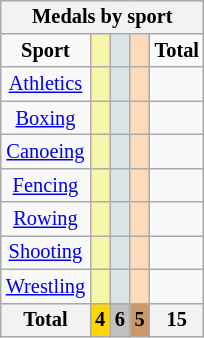<table class="wikitable" style="font-size:85%; float: right;">
<tr style="background:#efefef;">
<th colspan=5><strong>Medals by sport</strong></th>
</tr>
<tr align=center>
<td><strong>Sport</strong></td>
<td bgcolor=#f7f6a8></td>
<td bgcolor=#dce5e5></td>
<td bgcolor=#ffdab9></td>
<td><strong>Total</strong></td>
</tr>
<tr align=center>
<td><a href='#'>Athletics</a></td>
<td style="background:#F7F6A8;"></td>
<td style="background:#DCE5E5;"></td>
<td style="background:#FFDAB9;"></td>
<td></td>
</tr>
<tr align=center>
<td><a href='#'>Boxing</a></td>
<td style="background:#F7F6A8;"></td>
<td style="background:#DCE5E5;"></td>
<td style="background:#FFDAB9;"></td>
<td></td>
</tr>
<tr align=center>
<td><a href='#'>Canoeing</a></td>
<td style="background:#F7F6A8;"></td>
<td style="background:#DCE5E5;"></td>
<td style="background:#FFDAB9;"></td>
<td></td>
</tr>
<tr align=center>
<td><a href='#'>Fencing</a></td>
<td style="background:#F7F6A8;"></td>
<td style="background:#DCE5E5;"></td>
<td style="background:#FFDAB9;"></td>
<td></td>
</tr>
<tr align=center>
<td><a href='#'>Rowing</a></td>
<td style="background:#F7F6A8;"></td>
<td style="background:#DCE5E5;"></td>
<td style="background:#FFDAB9;"></td>
<td></td>
</tr>
<tr align=center>
<td><a href='#'>Shooting</a></td>
<td style="background:#F7F6A8;"></td>
<td style="background:#DCE5E5;"></td>
<td style="background:#FFDAB9;"></td>
<td></td>
</tr>
<tr align=center>
<td><a href='#'>Wrestling</a></td>
<td style="background:#F7F6A8;"></td>
<td style="background:#DCE5E5;"></td>
<td style="background:#FFDAB9;"></td>
<td></td>
</tr>
<tr align=center>
<th><strong>Total</strong></th>
<th style="background:gold;"><strong>4</strong></th>
<th style="background:silver;"><strong>6</strong></th>
<th style="background:#c96;"><strong>5</strong></th>
<th><strong>15</strong></th>
</tr>
</table>
